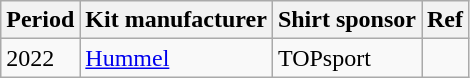<table class="wikitable">
<tr>
<th>Period</th>
<th>Kit manufacturer</th>
<th>Shirt sponsor</th>
<th>Ref</th>
</tr>
<tr>
<td>2022</td>
<td><a href='#'>Hummel</a></td>
<td>TOPsport</td>
<td></td>
</tr>
</table>
